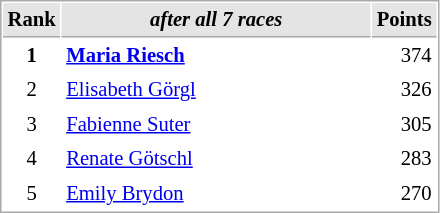<table cellspacing="1" cellpadding="3" style="border:1px solid #AAAAAA;font-size:86%">
<tr bgcolor="#E4E4E4">
<th style="border-bottom:1px solid #AAAAAA" width=10>Rank</th>
<th style="border-bottom:1px solid #AAAAAA" width=200><strong><em>after all 7 races</em></strong></th>
<th style="border-bottom:1px solid #AAAAAA" width=20>Points</th>
</tr>
<tr>
<td align="center"><strong>1</strong></td>
<td> <strong><a href='#'>Maria Riesch</a> </strong></td>
<td align="right">374</td>
</tr>
<tr>
<td align="center">2</td>
<td> <a href='#'>Elisabeth Görgl</a></td>
<td align="right">326</td>
</tr>
<tr>
<td align="center">3</td>
<td> <a href='#'>Fabienne Suter</a></td>
<td align="right">305</td>
</tr>
<tr>
<td align="center">4</td>
<td> <a href='#'>Renate Götschl</a></td>
<td align="right">283</td>
</tr>
<tr>
<td align="center">5</td>
<td> <a href='#'>Emily Brydon</a></td>
<td align="right">270</td>
</tr>
</table>
